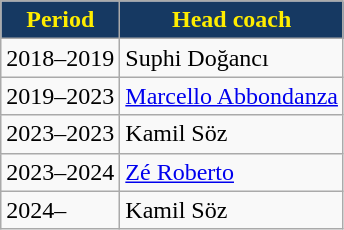<table class="wikitable">
<tr>
<th style="color:#FFED00; background:#163962;">Period</th>
<th style="color:#FFED00; background:#163962;">Head coach</th>
</tr>
<tr>
<td>2018–2019</td>
<td> Suphi Doğancı</td>
</tr>
<tr>
<td>2019–2023</td>
<td> <a href='#'>Marcello Abbondanza</a></td>
</tr>
<tr>
<td>2023–2023</td>
<td> Kamil Söz</td>
</tr>
<tr>
<td>2023–2024</td>
<td> <a href='#'>Zé Roberto</a></td>
</tr>
<tr>
<td>2024–</td>
<td> Kamil Söz</td>
</tr>
</table>
